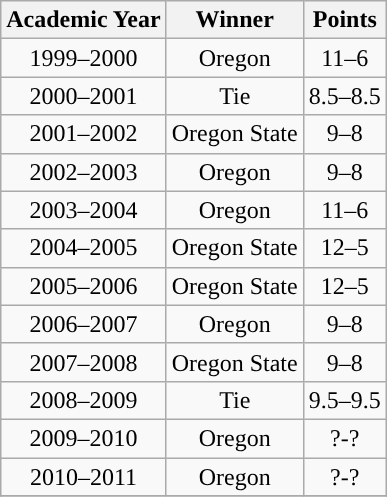<table class="wikitable" style="text-align: center">
<tr>
<th>Academic Year</th>
<th>Winner</th>
<th>Points</th>
</tr>
<tr align=center>
<td>1999–2000</td>
<td>Oregon</td>
<td>11–6</td>
</tr>
<tr>
<td>2000–2001</td>
<td>Tie</td>
<td>8.5–8.5</td>
</tr>
<tr align=center>
<td>2001–2002</td>
<td>Oregon State</td>
<td>9–8</td>
</tr>
<tr align=center>
<td>2002–2003</td>
<td>Oregon</td>
<td>9–8</td>
</tr>
<tr align=center>
<td>2003–2004</td>
<td>Oregon</td>
<td>11–6</td>
</tr>
<tr align=center>
<td>2004–2005</td>
<td>Oregon State</td>
<td>12–5</td>
</tr>
<tr align=center>
<td>2005–2006</td>
<td>Oregon State</td>
<td>12–5</td>
</tr>
<tr align=center>
<td>2006–2007</td>
<td>Oregon</td>
<td>9–8</td>
</tr>
<tr align=center>
<td>2007–2008</td>
<td>Oregon State</td>
<td>9–8</td>
</tr>
<tr>
<td>2008–2009</td>
<td>Tie</td>
<td>9.5–9.5</td>
</tr>
<tr align=center>
<td>2009–2010</td>
<td>Oregon</td>
<td>?-?</td>
</tr>
<tr align=center>
<td>2010–2011</td>
<td>Oregon</td>
<td>?-?</td>
</tr>
<tr>
</tr>
</table>
